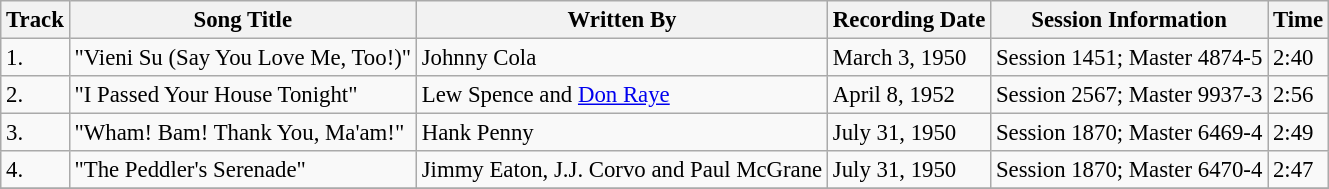<table class="wikitable" style="font-size:95%;">
<tr>
<th>Track</th>
<th>Song Title</th>
<th>Written By</th>
<th>Recording Date</th>
<th>Session Information</th>
<th>Time</th>
</tr>
<tr>
<td>1.</td>
<td>"Vieni Su (Say You Love Me, Too!)"</td>
<td>Johnny Cola</td>
<td>March 3, 1950</td>
<td>Session 1451; Master 4874-5</td>
<td>2:40</td>
</tr>
<tr>
<td>2.</td>
<td>"I Passed Your House Tonight"</td>
<td>Lew Spence and <a href='#'>Don Raye</a></td>
<td>April 8, 1952</td>
<td>Session 2567; Master 9937-3</td>
<td>2:56</td>
</tr>
<tr>
<td>3.</td>
<td>"Wham! Bam! Thank You, Ma'am!"</td>
<td>Hank Penny</td>
<td>July 31, 1950</td>
<td>Session 1870; Master 6469-4</td>
<td>2:49</td>
</tr>
<tr>
<td>4.</td>
<td>"The Peddler's Serenade"</td>
<td>Jimmy Eaton, J.J. Corvo and Paul McGrane</td>
<td>July 31, 1950</td>
<td>Session 1870; Master 6470-4</td>
<td>2:47</td>
</tr>
<tr>
</tr>
</table>
